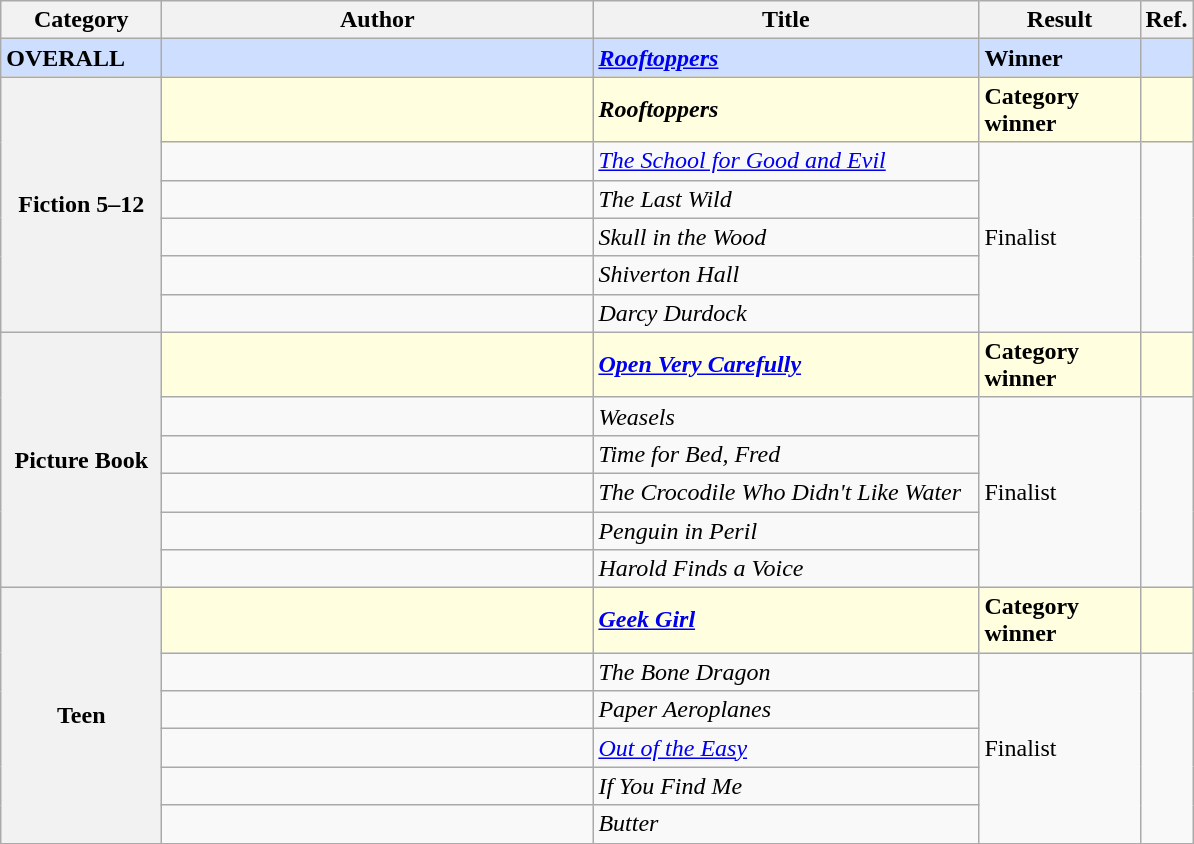<table class="wikitable sortable">
<tr>
<th style="width:100px">Category</th>
<th style="width:280px">Author</th>
<th style="width:250px">Title</th>
<th style="width:100px">Result</th>
<th style="width:20px">Ref.</th>
</tr>
<tr style="background:#cddeff">
<td><strong>OVERALL</strong></td>
<td><strong></strong></td>
<td><strong><em><a href='#'>Rooftoppers</a></em></strong></td>
<td><strong>Winner</strong></td>
<td></td>
</tr>
<tr style="background:lightyellow;">
<th rowspan="6"><strong>Fiction 5–12</strong></th>
<td><strong></strong></td>
<td><strong><em>Rooftoppers</em></strong></td>
<td><strong>Category winner</strong></td>
<td></td>
</tr>
<tr>
<td></td>
<td><em><a href='#'>The School for Good and Evil</a></em></td>
<td rowspan="5">Finalist</td>
<td rowspan="5"></td>
</tr>
<tr>
<td></td>
<td><em>The Last Wild</em></td>
</tr>
<tr>
<td></td>
<td><em>Skull in the Wood</em></td>
</tr>
<tr>
<td></td>
<td><em>Shiverton Hall</em></td>
</tr>
<tr>
<td></td>
<td><em>Darcy Durdock</em></td>
</tr>
<tr style="background:lightyellow;">
<th rowspan="6">Picture Book</th>
<td><strong></strong></td>
<td><strong><em><a href='#'>Open Very Carefully</a></em></strong></td>
<td><strong>Category winner</strong></td>
<td></td>
</tr>
<tr>
<td></td>
<td><em>Weasels</em></td>
<td rowspan="5">Finalist</td>
<td rowspan="5"></td>
</tr>
<tr>
<td></td>
<td><em>Time for Bed, Fred</em></td>
</tr>
<tr>
<td></td>
<td><em>The Crocodile Who Didn't Like Water</em></td>
</tr>
<tr>
<td></td>
<td><em>Penguin in Peril</em></td>
</tr>
<tr>
<td></td>
<td><em>Harold Finds a Voice</em></td>
</tr>
<tr style="background:lightyellow;">
<th rowspan="6">Teen</th>
<td><strong></strong></td>
<td><strong><em><a href='#'>Geek Girl</a></em></strong></td>
<td><strong>Category winner</strong></td>
<td></td>
</tr>
<tr>
<td></td>
<td><em>The Bone Dragon</em></td>
<td rowspan="5">Finalist</td>
<td rowspan="5"></td>
</tr>
<tr>
<td></td>
<td><em>Paper Aeroplanes</em></td>
</tr>
<tr>
<td></td>
<td><em><a href='#'>Out of the Easy</a></em></td>
</tr>
<tr>
<td></td>
<td><em>If You Find Me</em></td>
</tr>
<tr>
<td></td>
<td><em>Butter</em></td>
</tr>
</table>
